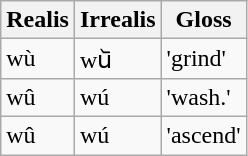<table class="wikitable">
<tr>
<th>Realis</th>
<th>Irrealis</th>
<th>Gloss</th>
</tr>
<tr>
<td>wù</td>
<td>wu᷅</td>
<td>'grind'</td>
</tr>
<tr>
<td>wû</td>
<td>wú</td>
<td>'wash.'</td>
</tr>
<tr>
<td>wû</td>
<td>wú</td>
<td>'ascend'</td>
</tr>
</table>
